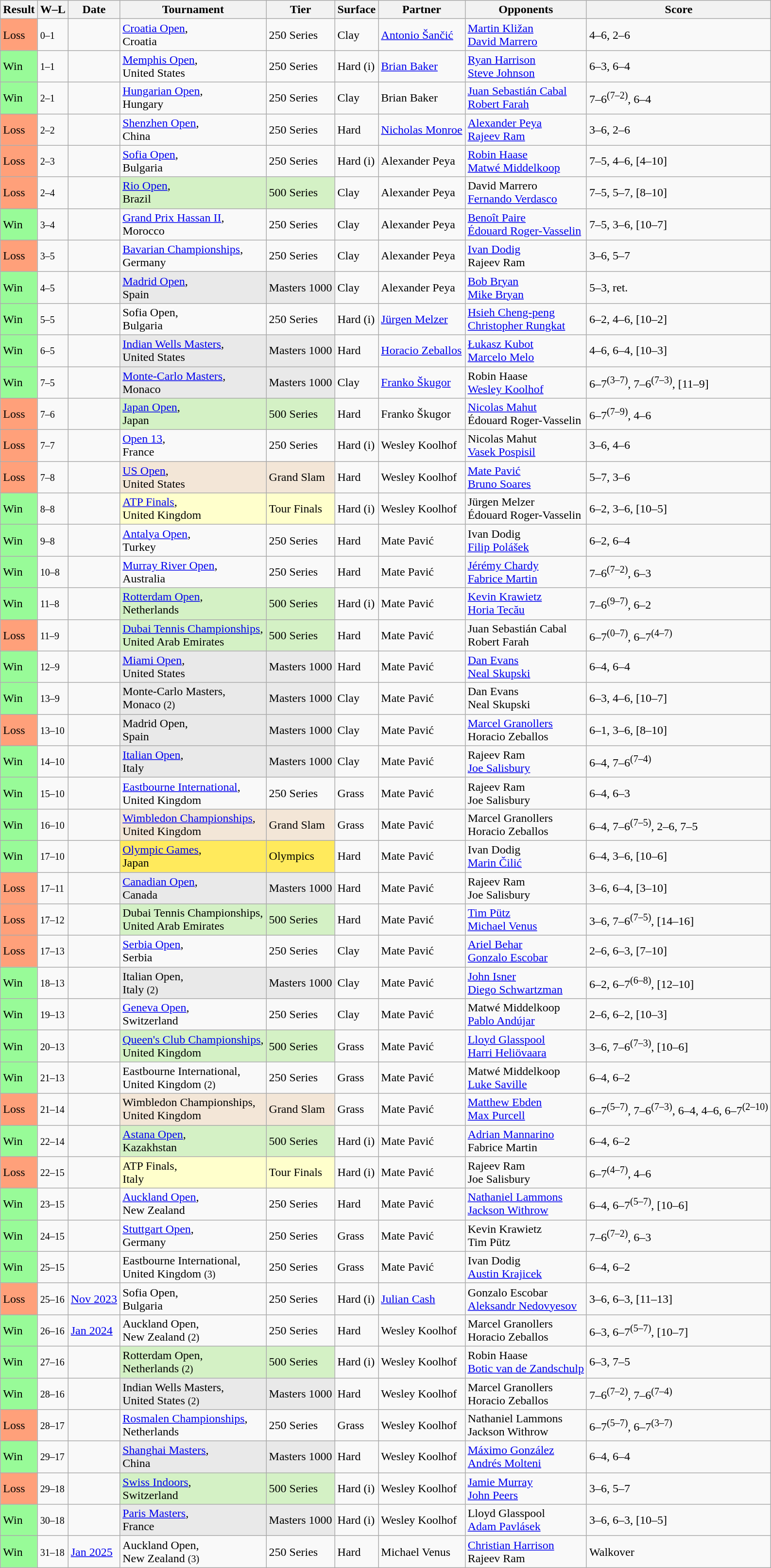<table class="sortable wikitable">
<tr>
<th>Result</th>
<th class="unsortable">W–L</th>
<th>Date</th>
<th>Tournament</th>
<th>Tier</th>
<th>Surface</th>
<th>Partner</th>
<th>Opponents</th>
<th class="unsortable">Score</th>
</tr>
<tr>
<td bgcolor=FFA07A>Loss</td>
<td><small>0–1</small></td>
<td><a href='#'></a></td>
<td><a href='#'>Croatia Open</a>,<br>Croatia</td>
<td>250 Series</td>
<td>Clay</td>
<td> <a href='#'>Antonio Šančić</a></td>
<td> <a href='#'>Martin Kližan</a><br> <a href='#'>David Marrero</a></td>
<td>4–6, 2–6</td>
</tr>
<tr>
<td bgcolor=98FB98>Win</td>
<td><small>1–1</small></td>
<td><a href='#'></a></td>
<td><a href='#'>Memphis Open</a>,<br>United States</td>
<td>250 Series</td>
<td>Hard (i)</td>
<td> <a href='#'>Brian Baker</a></td>
<td> <a href='#'>Ryan Harrison</a><br> <a href='#'>Steve Johnson</a></td>
<td>6–3, 6–4</td>
</tr>
<tr>
<td bgcolor=98FB98>Win</td>
<td><small>2–1</small></td>
<td><a href='#'></a></td>
<td><a href='#'>Hungarian Open</a>,<br>Hungary</td>
<td>250 Series</td>
<td>Clay</td>
<td> Brian Baker</td>
<td> <a href='#'>Juan Sebastián Cabal</a><br> <a href='#'>Robert Farah</a></td>
<td>7–6<sup>(7–2)</sup>, 6–4</td>
</tr>
<tr>
<td bgcolor=FFA07A>Loss</td>
<td><small>2–2</small></td>
<td><a href='#'></a></td>
<td><a href='#'>Shenzhen Open</a>,<br>China</td>
<td>250 Series</td>
<td>Hard</td>
<td> <a href='#'>Nicholas Monroe</a></td>
<td> <a href='#'>Alexander Peya</a><br> <a href='#'>Rajeev Ram</a></td>
<td>3–6, 2–6</td>
</tr>
<tr>
<td bgcolor=FFA07A>Loss</td>
<td><small>2–3</small></td>
<td><a href='#'></a></td>
<td><a href='#'>Sofia Open</a>,<br>Bulgaria</td>
<td>250 Series</td>
<td>Hard (i)</td>
<td> Alexander Peya</td>
<td> <a href='#'>Robin Haase</a><br> <a href='#'>Matwé Middelkoop</a></td>
<td>7–5, 4–6, [4–10]</td>
</tr>
<tr>
<td bgcolor=FFA07A>Loss</td>
<td><small>2–4</small></td>
<td><a href='#'></a></td>
<td style="background:#D4F1C5;"><a href='#'>Rio Open</a>,<br>Brazil</td>
<td style="background:#D4F1C5;">500 Series</td>
<td>Clay</td>
<td> Alexander Peya</td>
<td> David Marrero <br> <a href='#'>Fernando Verdasco</a></td>
<td>7–5, 5–7, [8–10]</td>
</tr>
<tr>
<td bgcolor=98FB98>Win</td>
<td><small>3–4</small></td>
<td><a href='#'></a></td>
<td><a href='#'>Grand Prix Hassan II</a>,<br>Morocco</td>
<td>250 Series</td>
<td>Clay</td>
<td> Alexander Peya</td>
<td> <a href='#'>Benoît Paire</a><br> <a href='#'>Édouard Roger-Vasselin</a></td>
<td>7–5, 3–6, [10–7]</td>
</tr>
<tr>
<td bgcolor=FFA07A>Loss</td>
<td><small>3–5</small></td>
<td><a href='#'></a></td>
<td><a href='#'>Bavarian Championships</a>,<br>Germany</td>
<td>250 Series</td>
<td>Clay</td>
<td> Alexander Peya</td>
<td> <a href='#'>Ivan Dodig</a><br> Rajeev Ram</td>
<td>3–6, 5–7</td>
</tr>
<tr>
<td bgcolor=98FB98>Win</td>
<td><small>4–5</small></td>
<td><a href='#'></a></td>
<td style="background:#E9E9E9;"><a href='#'>Madrid Open</a>,<br>Spain</td>
<td style="background:#E9E9E9;">Masters 1000</td>
<td>Clay</td>
<td> Alexander Peya</td>
<td> <a href='#'>Bob Bryan</a> <br> <a href='#'>Mike Bryan</a></td>
<td>5–3, ret.</td>
</tr>
<tr>
<td bgcolor=98FB98>Win</td>
<td><small>5–5</small></td>
<td><a href='#'></a></td>
<td>Sofia Open,<br>Bulgaria</td>
<td>250 Series</td>
<td>Hard (i)</td>
<td> <a href='#'>Jürgen Melzer</a></td>
<td> <a href='#'>Hsieh Cheng-peng</a><br> <a href='#'>Christopher Rungkat</a></td>
<td>6–2, 4–6, [10–2]</td>
</tr>
<tr>
<td bgcolor=98FB98>Win</td>
<td><small>6–5</small></td>
<td><a href='#'></a></td>
<td style="background:#E9E9E9;"><a href='#'>Indian Wells Masters</a>,<br>United States</td>
<td style="background:#E9E9E9;">Masters 1000</td>
<td>Hard</td>
<td> <a href='#'>Horacio Zeballos</a></td>
<td> <a href='#'>Łukasz Kubot</a><br> <a href='#'>Marcelo Melo</a></td>
<td>4–6, 6–4, [10–3]</td>
</tr>
<tr>
<td bgcolor=98FB98>Win</td>
<td><small>7–5</small></td>
<td><a href='#'></a></td>
<td style="background:#E9E9E9;"><a href='#'>Monte-Carlo Masters</a>,<br>Monaco</td>
<td style="background:#E9E9E9;">Masters 1000</td>
<td>Clay</td>
<td> <a href='#'>Franko Škugor</a></td>
<td> Robin Haase<br> <a href='#'>Wesley Koolhof</a></td>
<td>6–7<sup>(3–7)</sup>, 7–6<sup>(7–3)</sup>, [11–9]</td>
</tr>
<tr>
<td bgcolor=FFA07A>Loss</td>
<td><small>7–6</small></td>
<td><a href='#'></a></td>
<td style="background:#D4F1C5;"><a href='#'>Japan Open</a>,<br>Japan</td>
<td style="background:#D4F1C5;">500 Series</td>
<td>Hard</td>
<td> Franko Škugor</td>
<td> <a href='#'>Nicolas Mahut</a><br> Édouard Roger-Vasselin</td>
<td>6–7<sup>(7–9)</sup>, 4–6</td>
</tr>
<tr>
<td bgcolor=FFA07A>Loss</td>
<td><small>7–7</small></td>
<td><a href='#'></a></td>
<td><a href='#'>Open 13</a>,<br>France</td>
<td>250 Series</td>
<td>Hard (i)</td>
<td> Wesley Koolhof</td>
<td> Nicolas Mahut<br> <a href='#'>Vasek Pospisil</a></td>
<td>3–6, 4–6</td>
</tr>
<tr>
<td bgcolor=FFA07A>Loss</td>
<td><small>7–8</small></td>
<td><a href='#'></a></td>
<td style="background:#F3E6D7;"><a href='#'>US Open</a>,<br>United States</td>
<td style="background:#F3E6D7;">Grand Slam</td>
<td>Hard</td>
<td> Wesley Koolhof</td>
<td> <a href='#'>Mate Pavić</a><br> <a href='#'>Bruno Soares</a></td>
<td>5–7, 3–6</td>
</tr>
<tr>
<td bgcolor=98FB98>Win</td>
<td><small>8–8</small></td>
<td><a href='#'></a></td>
<td style="background:#ffffcc;"><a href='#'>ATP Finals</a>,<br>United Kingdom</td>
<td style="background:#ffffcc;">Tour Finals</td>
<td>Hard (i)</td>
<td> Wesley Koolhof</td>
<td> Jürgen Melzer<br> Édouard Roger-Vasselin</td>
<td>6–2, 3–6, [10–5]</td>
</tr>
<tr>
<td bgcolor=98FB98>Win</td>
<td><small>9–8</small></td>
<td><a href='#'></a></td>
<td><a href='#'>Antalya Open</a>,<br>Turkey</td>
<td>250 Series</td>
<td>Hard</td>
<td> Mate Pavić</td>
<td> Ivan Dodig<br> <a href='#'>Filip Polášek</a></td>
<td>6–2, 6–4</td>
</tr>
<tr>
<td bgcolor=98FB98>Win</td>
<td><small>10–8</small></td>
<td><a href='#'></a></td>
<td><a href='#'>Murray River Open</a>,<br>Australia</td>
<td>250 Series</td>
<td>Hard</td>
<td> Mate Pavić</td>
<td> <a href='#'>Jérémy Chardy</a><br> <a href='#'>Fabrice Martin</a></td>
<td>7–6<sup>(7–2)</sup>, 6–3</td>
</tr>
<tr>
<td bgcolor=98FB98>Win</td>
<td><small>11–8</small></td>
<td><a href='#'></a></td>
<td style="background:#D4F1C5;"><a href='#'>Rotterdam Open</a>,<br>Netherlands</td>
<td style="background:#D4F1C5;">500 Series</td>
<td>Hard (i)</td>
<td> Mate Pavić</td>
<td> <a href='#'>Kevin Krawietz</a><br> <a href='#'>Horia Tecău</a></td>
<td>7–6<sup>(9–7)</sup>, 6–2</td>
</tr>
<tr>
<td bgcolor=FFA07A>Loss</td>
<td><small>11–9</small></td>
<td><a href='#'></a></td>
<td style=background:#D4F1C5><a href='#'>Dubai Tennis Championships</a>,<br>United Arab Emirates</td>
<td style=background:#D4F1C5>500 Series</td>
<td>Hard</td>
<td> Mate Pavić</td>
<td> Juan Sebastián Cabal<br> Robert Farah</td>
<td>6–7<sup>(0–7)</sup>, 6–7<sup>(4–7)</sup></td>
</tr>
<tr>
<td bgcolor=98FB98>Win</td>
<td><small>12–9</small></td>
<td><a href='#'></a></td>
<td style=background:#E9E9E9><a href='#'>Miami Open</a>,<br>United States</td>
<td style=background:#E9E9E9>Masters 1000</td>
<td>Hard</td>
<td> Mate Pavić</td>
<td> <a href='#'>Dan Evans</a><br> <a href='#'>Neal Skupski</a></td>
<td>6–4, 6–4</td>
</tr>
<tr>
<td bgcolor=98FB98>Win</td>
<td><small>13–9</small></td>
<td><a href='#'></a></td>
<td style=background:#E9E9E9>Monte-Carlo Masters,<br>Monaco <small>(2)</small></td>
<td style=background:#E9E9E9>Masters 1000</td>
<td>Clay</td>
<td> Mate Pavić</td>
<td> Dan Evans<br> Neal Skupski</td>
<td>6–3, 4–6, [10–7]</td>
</tr>
<tr>
<td bgcolor=FFA07A>Loss</td>
<td><small>13–10</small></td>
<td><a href='#'></a></td>
<td style="background:#E9E9E9;">Madrid Open,<br>Spain</td>
<td style="background:#E9E9E9;">Masters 1000</td>
<td>Clay</td>
<td> Mate Pavić</td>
<td> <a href='#'>Marcel Granollers</a><br> Horacio Zeballos</td>
<td>6–1, 3–6, [8–10]</td>
</tr>
<tr>
<td bgcolor=98FB98>Win</td>
<td><small>14–10</small></td>
<td><a href='#'></a></td>
<td style="background:#E9E9E9;"><a href='#'>Italian Open</a>,<br>Italy</td>
<td style="background:#E9E9E9;">Masters 1000</td>
<td>Clay</td>
<td> Mate Pavić</td>
<td> Rajeev Ram<br> <a href='#'>Joe Salisbury</a></td>
<td>6–4, 7–6<sup>(7–4)</sup></td>
</tr>
<tr>
<td bgcolor=98FB98>Win</td>
<td><small>15–10</small></td>
<td><a href='#'></a></td>
<td><a href='#'>Eastbourne International</a>,<br>United Kingdom</td>
<td>250 Series</td>
<td>Grass</td>
<td> Mate Pavić</td>
<td> Rajeev Ram<br> Joe Salisbury</td>
<td>6–4, 6–3</td>
</tr>
<tr>
<td bgcolor=98FB98>Win</td>
<td><small>16–10</small></td>
<td><a href='#'></a></td>
<td style="background:#F3E6D7;"><a href='#'>Wimbledon Championships</a>,<br>United Kingdom</td>
<td style="background:#F3E6D7;">Grand Slam</td>
<td>Grass</td>
<td> Mate Pavić</td>
<td> Marcel Granollers<br> Horacio Zeballos</td>
<td>6–4, 7–6<sup>(7–5)</sup>, 2–6, 7–5</td>
</tr>
<tr>
<td bgcolor=98FB98>Win</td>
<td><small>17–10</small></td>
<td><a href='#'></a></td>
<td style="background:#FFEA5C;"><a href='#'>Olympic Games</a>,<br>Japan</td>
<td style="background:#FFEA5C;">Olympics</td>
<td>Hard</td>
<td> Mate Pavić</td>
<td> Ivan Dodig<br> <a href='#'>Marin Čilić</a></td>
<td>6–4, 3–6, [10–6]</td>
</tr>
<tr>
<td bgcolor=FFA07A>Loss</td>
<td><small>17–11</small></td>
<td><a href='#'></a></td>
<td style="background:#E9E9E9;"><a href='#'>Canadian Open</a>,<br>Canada</td>
<td style="background:#E9E9E9;">Masters 1000</td>
<td>Hard</td>
<td> Mate Pavić</td>
<td> Rajeev Ram<br> Joe Salisbury</td>
<td>3–6, 6–4, [3–10]</td>
</tr>
<tr>
<td bgcolor=FFA07A>Loss</td>
<td><small>17–12</small></td>
<td><a href='#'></a></td>
<td style=background:#D4F1C5>Dubai Tennis Championships,<br>United Arab Emirates</td>
<td style=background:#D4F1C5>500 Series</td>
<td>Hard</td>
<td> Mate Pavić</td>
<td> <a href='#'>Tim Pütz</a><br> <a href='#'>Michael Venus</a></td>
<td>3–6, 7–6<sup>(7–5)</sup>, [14–16]</td>
</tr>
<tr>
<td bgcolor=FFA07A>Loss</td>
<td><small>17–13</small></td>
<td><a href='#'></a></td>
<td><a href='#'>Serbia Open</a>,<br>Serbia</td>
<td>250 Series</td>
<td>Clay</td>
<td> Mate Pavić</td>
<td> <a href='#'>Ariel Behar</a><br> <a href='#'>Gonzalo Escobar</a></td>
<td>2–6, 6–3, [7–10]</td>
</tr>
<tr>
<td bgcolor=98FB98>Win</td>
<td><small>18–13</small></td>
<td><a href='#'></a></td>
<td style="background:#E9E9E9;">Italian Open,<br>Italy <small>(2)</small></td>
<td style="background:#E9E9E9;">Masters 1000</td>
<td>Clay</td>
<td> Mate Pavić</td>
<td> <a href='#'>John Isner</a><br> <a href='#'>Diego Schwartzman</a></td>
<td>6–2, 6–7<sup>(6–8)</sup>, [12–10]</td>
</tr>
<tr>
<td bgcolor=98FB98>Win</td>
<td><small>19–13</small></td>
<td><a href='#'></a></td>
<td><a href='#'>Geneva Open</a>,<br>Switzerland</td>
<td>250 Series</td>
<td>Clay</td>
<td> Mate Pavić</td>
<td> Matwé Middelkoop<br> <a href='#'>Pablo Andújar</a></td>
<td>2–6, 6–2, [10–3]</td>
</tr>
<tr>
<td bgcolor=98FB98>Win</td>
<td><small>20–13</small></td>
<td><a href='#'></a></td>
<td style="background:#D4F1C5;"><a href='#'>Queen's Club Championships</a>,<br>United Kingdom</td>
<td style="background:#D4F1C5;">500 Series</td>
<td>Grass</td>
<td> Mate Pavić</td>
<td> <a href='#'>Lloyd Glasspool</a><br> <a href='#'>Harri Heliövaara</a></td>
<td>3–6, 7–6<sup>(7–3)</sup>, [10–6]</td>
</tr>
<tr>
<td bgcolor=98FB98>Win</td>
<td><small>21–13</small></td>
<td><a href='#'></a></td>
<td>Eastbourne International,<br>United Kingdom <small>(2)</small></td>
<td>250 Series</td>
<td>Grass</td>
<td> Mate Pavić</td>
<td> Matwé Middelkoop<br> <a href='#'>Luke Saville</a></td>
<td>6–4, 6–2</td>
</tr>
<tr>
<td bgcolor=FFA07A>Loss</td>
<td><small>21–14</small></td>
<td><a href='#'></a></td>
<td style="background:#F3E6D7;">Wimbledon Championships,<br>United Kingdom</td>
<td style="background:#F3E6D7;">Grand Slam</td>
<td>Grass</td>
<td> Mate Pavić</td>
<td> <a href='#'>Matthew Ebden</a><br> <a href='#'>Max Purcell</a></td>
<td>6–7<sup>(5–7)</sup>, 7–6<sup>(7–3)</sup>, 6–4, 4–6, 6–7<sup>(2–10)</sup></td>
</tr>
<tr>
<td bgcolor=98FB98>Win</td>
<td><small>22–14</small></td>
<td><a href='#'></a></td>
<td style="background:#D4F1C5;"><a href='#'>Astana Open</a>,<br>Kazakhstan</td>
<td style="background:#D4F1C5;">500 Series</td>
<td>Hard (i)</td>
<td> Mate Pavić</td>
<td> <a href='#'>Adrian Mannarino</a><br> Fabrice Martin</td>
<td>6–4, 6–2</td>
</tr>
<tr>
<td bgcolor=FFA07A>Loss</td>
<td><small>22–15</small></td>
<td><a href='#'></a></td>
<td style="background:#ffffcc;">ATP Finals,<br>Italy</td>
<td style="background:#ffffcc;">Tour Finals</td>
<td>Hard (i)</td>
<td> Mate Pavić</td>
<td> Rajeev Ram<br> Joe Salisbury</td>
<td>6–7<sup>(4–7)</sup>, 4–6</td>
</tr>
<tr>
<td bgcolor=98FB98>Win</td>
<td><small>23–15</small></td>
<td><a href='#'></a></td>
<td><a href='#'>Auckland Open</a>,<br>New Zealand</td>
<td>250 Series</td>
<td>Hard</td>
<td> Mate Pavić</td>
<td> <a href='#'>Nathaniel Lammons</a><br> <a href='#'>Jackson Withrow</a></td>
<td>6–4, 6–7<sup>(5–7)</sup>, [10–6]</td>
</tr>
<tr>
<td bgcolor=98FB98>Win</td>
<td><small>24–15</small></td>
<td><a href='#'></a></td>
<td><a href='#'>Stuttgart Open</a>,<br>Germany</td>
<td>250 Series</td>
<td>Grass</td>
<td> Mate Pavić</td>
<td> Kevin Krawietz <br> Tim Pütz</td>
<td>7–6<sup>(7–2)</sup>, 6–3</td>
</tr>
<tr>
<td bgcolor=98FB98>Win</td>
<td><small>25–15</small></td>
<td><a href='#'></a></td>
<td>Eastbourne International,<br>United Kingdom <small>(3)</small></td>
<td>250 Series</td>
<td>Grass</td>
<td> Mate Pavić</td>
<td> Ivan Dodig<br> <a href='#'>Austin Krajicek</a></td>
<td>6–4, 6–2</td>
</tr>
<tr>
<td bgcolor=FFA07A>Loss</td>
<td><small>25–16</small></td>
<td><a href='#'>Nov 2023</a></td>
<td>Sofia Open,<br>Bulgaria</td>
<td>250 Series</td>
<td>Hard (i)</td>
<td> <a href='#'>Julian Cash</a></td>
<td> Gonzalo Escobar<br> <a href='#'>Aleksandr Nedovyesov</a></td>
<td>3–6, 6–3, [11–13]</td>
</tr>
<tr>
<td bgcolor=98FB98>Win</td>
<td><small>26–16</small></td>
<td><a href='#'>Jan 2024</a></td>
<td>Auckland Open,<br>New Zealand <small>(2)</small></td>
<td>250 Series</td>
<td>Hard</td>
<td> Wesley Koolhof</td>
<td> Marcel Granollers<br> Horacio Zeballos</td>
<td>6–3, 6–7<sup>(5–7)</sup>, [10–7]</td>
</tr>
<tr>
<td bgcolor=98FB98>Win</td>
<td><small>27–16</small></td>
<td><a href='#'></a></td>
<td style="background:#D4F1C5;">Rotterdam Open,<br>Netherlands <small>(2)</small></td>
<td style="background:#D4F1C5;">500 Series</td>
<td>Hard (i)</td>
<td> Wesley Koolhof</td>
<td> Robin Haase<br> <a href='#'>Botic van de Zandschulp</a></td>
<td>6–3, 7–5</td>
</tr>
<tr>
<td bgcolor=98FB98>Win</td>
<td><small>28–16</small></td>
<td><a href='#'></a></td>
<td style=background:#E9E9E9>Indian Wells Masters,<br>United States <small>(2)</small></td>
<td style=background:#E9E9E9>Masters 1000</td>
<td>Hard</td>
<td> Wesley Koolhof</td>
<td> Marcel Granollers<br> Horacio Zeballos</td>
<td>7–6<sup>(7–2)</sup>, 7–6<sup>(7–4)</sup></td>
</tr>
<tr>
<td bgcolor=FFA07A>Loss</td>
<td><small>28–17</small></td>
<td><a href='#'></a></td>
<td><a href='#'>Rosmalen Championships</a>,<br> Netherlands</td>
<td>250 Series</td>
<td>Grass</td>
<td> Wesley Koolhof</td>
<td> Nathaniel Lammons <br> Jackson Withrow</td>
<td>6–7<sup>(5–7)</sup>, 6–7<sup>(3–7)</sup></td>
</tr>
<tr>
<td bgcolor=98FB98>Win</td>
<td><small>29–17</small></td>
<td><a href='#'></a></td>
<td style="background:#E9E9E9;"><a href='#'>Shanghai Masters</a>,<br> China</td>
<td style="background:#E9E9E9;">Masters 1000</td>
<td>Hard</td>
<td> Wesley Koolhof</td>
<td> <a href='#'>Máximo González</a> <br> <a href='#'>Andrés Molteni</a></td>
<td>6–4, 6–4</td>
</tr>
<tr>
<td bgcolor=FFA07A>Loss</td>
<td><small>29–18</small></td>
<td><a href='#'></a></td>
<td style="background:#D4F1C5;"><a href='#'>Swiss Indoors</a>,<br> Switzerland</td>
<td style="background:#D4F1C5;">500 Series</td>
<td>Hard (i)</td>
<td> Wesley Koolhof</td>
<td> <a href='#'>Jamie Murray</a><br> <a href='#'>John Peers</a></td>
<td>3–6, 5–7</td>
</tr>
<tr>
<td bgcolor=98FB98>Win</td>
<td><small>30–18</small></td>
<td><a href='#'></a></td>
<td style=background:#E9E9E9><a href='#'>Paris Masters</a>,<br>France</td>
<td style=background:#E9E9E9>Masters 1000</td>
<td>Hard (i)</td>
<td> Wesley Koolhof</td>
<td> Lloyd Glasspool<br> <a href='#'>Adam Pavlásek</a></td>
<td>3–6, 6–3, [10–5]</td>
</tr>
<tr>
<td bgcolor=98FB98>Win</td>
<td><small>31–18</small></td>
<td><a href='#'>Jan 2025</a></td>
<td>Auckland Open,<br>New Zealand <small>(3)</small></td>
<td>250 Series</td>
<td>Hard</td>
<td> Michael Venus</td>
<td> <a href='#'>Christian Harrison</a><br> Rajeev Ram</td>
<td>Walkover</td>
</tr>
</table>
